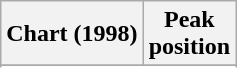<table class="wikitable sortable">
<tr>
<th align="left">Chart (1998)</th>
<th align="center">Peak<br>position</th>
</tr>
<tr>
</tr>
<tr>
</tr>
<tr>
</tr>
</table>
